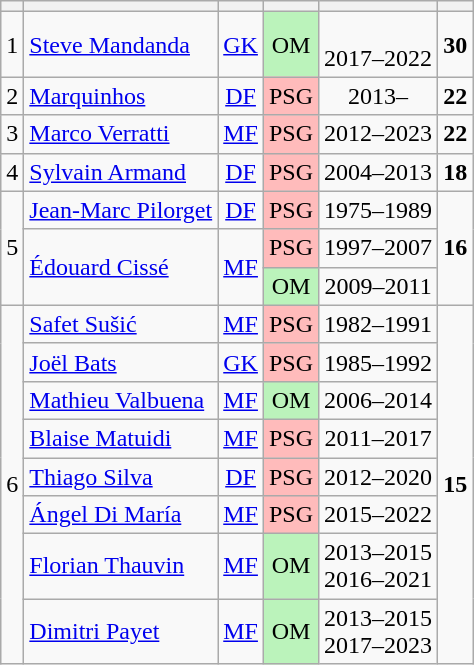<table class="wikitable plainrowheaders sortable" style="text-align:center">
<tr>
<th></th>
<th></th>
<th></th>
<th></th>
<th></th>
<th></th>
</tr>
<tr>
<td>1</td>
<td align="left"> <a href='#'>Steve Mandanda</a></td>
<td><a href='#'>GK</a></td>
<td style="background-color:#BBF3BB;">OM</td>
<td><br>2017–2022</td>
<td><strong>30</strong></td>
</tr>
<tr>
<td>2</td>
<td align="left"> <a href='#'>Marquinhos</a></td>
<td><a href='#'>DF</a></td>
<td style="background-color:#FFBBBB;">PSG</td>
<td>2013–</td>
<td><strong>22</strong></td>
</tr>
<tr>
<td>3</td>
<td align="left"> <a href='#'>Marco Verratti</a></td>
<td><a href='#'>MF</a></td>
<td style="background-color:#FFBBBB;">PSG</td>
<td>2012–2023</td>
<td><strong>22</strong></td>
</tr>
<tr>
<td>4</td>
<td align="left"> <a href='#'>Sylvain Armand</a></td>
<td><a href='#'>DF</a></td>
<td style="background-color:#FFBBBB;">PSG</td>
<td>2004–2013</td>
<td><strong>18</strong></td>
</tr>
<tr>
<td rowspan="3">5</td>
<td align="left"> <a href='#'>Jean-Marc Pilorget</a></td>
<td><a href='#'>DF</a></td>
<td style="background-color:#FFBBBB;">PSG</td>
<td>1975–1989</td>
<td rowspan="3"><strong>16</strong></td>
</tr>
<tr>
<td rowspan="2" align="left"> <a href='#'>Édouard Cissé</a></td>
<td rowspan="2"><a href='#'>MF</a></td>
<td style="background-color:#FFBBBB;">PSG</td>
<td>1997–2007</td>
</tr>
<tr>
<td style="background-color:#BBF3BB;">OM</td>
<td>2009–2011</td>
</tr>
<tr>
<td rowspan="8">6</td>
<td align="left"> <a href='#'>Safet Sušić</a></td>
<td><a href='#'>MF</a></td>
<td style="background-color:#FFBBBB;">PSG</td>
<td>1982–1991</td>
<td rowspan="8"><strong>15</strong></td>
</tr>
<tr>
<td align="left"> <a href='#'>Joël Bats</a></td>
<td><a href='#'>GK</a></td>
<td style="background-color:#FFBBBB;">PSG</td>
<td>1985–1992</td>
</tr>
<tr>
<td align="left"> <a href='#'>Mathieu Valbuena</a></td>
<td><a href='#'>MF</a></td>
<td style="background-color:#BBF3BB;">OM</td>
<td>2006–2014</td>
</tr>
<tr>
<td align="left"> <a href='#'>Blaise Matuidi</a></td>
<td><a href='#'>MF</a></td>
<td style="background-color:#FFBBBB;">PSG</td>
<td>2011–2017</td>
</tr>
<tr>
<td align="left"> <a href='#'>Thiago Silva</a></td>
<td><a href='#'>DF</a></td>
<td style="background-color:#FFBBBB;">PSG</td>
<td>2012–2020</td>
</tr>
<tr>
<td align="left"> <a href='#'>Ángel Di María</a></td>
<td><a href='#'>MF</a></td>
<td style="background-color:#FFBBBB;">PSG</td>
<td>2015–2022</td>
</tr>
<tr>
<td align="left"> <a href='#'>Florian Thauvin</a></td>
<td><a href='#'>MF</a></td>
<td style="background-color:#BBF3BB;">OM</td>
<td>2013–2015<br>2016–2021</td>
</tr>
<tr>
<td align="left"> <a href='#'>Dimitri Payet</a></td>
<td><a href='#'>MF</a></td>
<td style="background-color:#BBF3BB;">OM</td>
<td>2013–2015<br>2017–2023</td>
</tr>
</table>
